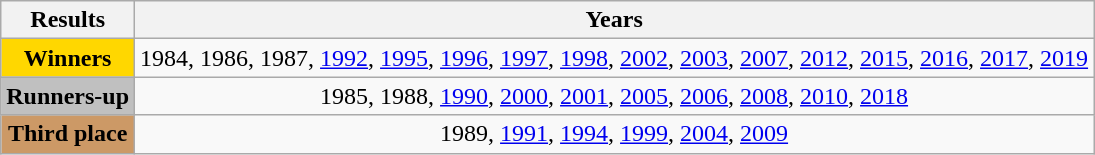<table class="wikitable" style="text-align:center;">
<tr>
<th>Results</th>
<th>Years</th>
</tr>
<tr>
<td style="background:gold;"><strong>Winners</strong></td>
<td>1984, 1986, 1987, <a href='#'>1992</a>, <a href='#'>1995</a>, <a href='#'>1996</a>, <a href='#'>1997</a>, <a href='#'>1998</a>, <a href='#'>2002</a>, <a href='#'>2003</a>, <a href='#'>2007</a>, <a href='#'>2012</a>, <a href='#'>2015</a>, <a href='#'>2016</a>, <a href='#'>2017</a>, <a href='#'>2019</a></td>
</tr>
<tr>
<td style="background:silver;"><strong>Runners-up</strong></td>
<td>1985, 1988, <a href='#'>1990</a>, <a href='#'>2000</a>, <a href='#'>2001</a>, <a href='#'>2005</a>, <a href='#'>2006</a>, <a href='#'>2008</a>, <a href='#'>2010</a>, <a href='#'>2018</a></td>
</tr>
<tr>
<td style="background:#c96;"><strong>Third place</strong></td>
<td>1989, <a href='#'>1991</a>, <a href='#'>1994</a>, <a href='#'>1999</a>, <a href='#'>2004</a>, <a href='#'>2009</a></td>
</tr>
</table>
